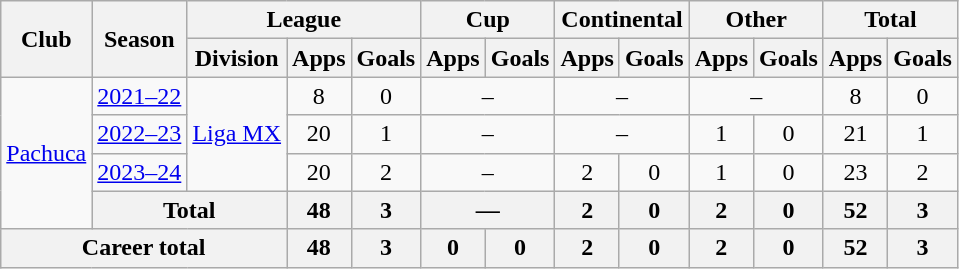<table class="wikitable" style="text-align: center">
<tr>
<th rowspan="2">Club</th>
<th rowspan="2">Season</th>
<th colspan="3">League</th>
<th colspan="2">Cup</th>
<th colspan="2">Continental</th>
<th colspan="2">Other</th>
<th colspan="2">Total</th>
</tr>
<tr>
<th>Division</th>
<th>Apps</th>
<th>Goals</th>
<th>Apps</th>
<th>Goals</th>
<th>Apps</th>
<th>Goals</th>
<th>Apps</th>
<th>Goals</th>
<th>Apps</th>
<th>Goals</th>
</tr>
<tr>
<td rowspan=4><a href='#'>Pachuca</a></td>
<td><a href='#'>2021–22</a></td>
<td rowspan=3><a href='#'>Liga MX</a></td>
<td>8</td>
<td>0</td>
<td colspan="2">–</td>
<td colspan="2">–</td>
<td colspan="2">–</td>
<td>8</td>
<td>0</td>
</tr>
<tr>
<td><a href='#'>2022–23</a></td>
<td>20</td>
<td>1</td>
<td colspan="2">–</td>
<td colspan="2">–</td>
<td>1</td>
<td>0</td>
<td>21</td>
<td>1</td>
</tr>
<tr>
<td><a href='#'>2023–24</a></td>
<td>20</td>
<td>2</td>
<td colspan="2">–</td>
<td>2</td>
<td>0</td>
<td>1</td>
<td>0</td>
<td>23</td>
<td>2</td>
</tr>
<tr>
<th colspan="2">Total</th>
<th>48</th>
<th>3</th>
<th colspan="2">—</th>
<th>2</th>
<th>0</th>
<th>2</th>
<th>0</th>
<th>52</th>
<th>3</th>
</tr>
<tr>
<th colspan="3"><strong>Career total</strong></th>
<th>48</th>
<th>3</th>
<th>0</th>
<th>0</th>
<th>2</th>
<th>0</th>
<th>2</th>
<th>0</th>
<th>52</th>
<th>3</th>
</tr>
</table>
